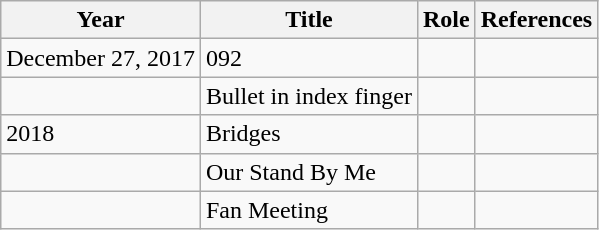<table class="wikitable">
<tr>
<th>Year</th>
<th>Title</th>
<th>Role</th>
<th>References</th>
</tr>
<tr>
<td>December 27, 2017</td>
<td>092</td>
<td></td>
<td></td>
</tr>
<tr>
<td></td>
<td>Bullet in index finger</td>
<td></td>
<td></td>
</tr>
<tr>
<td>2018</td>
<td>Bridges</td>
<td></td>
<td></td>
</tr>
<tr>
<td></td>
<td>Our Stand By Me</td>
<td></td>
<td></td>
</tr>
<tr>
<td></td>
<td>Fan Meeting</td>
<td></td>
<td></td>
</tr>
</table>
